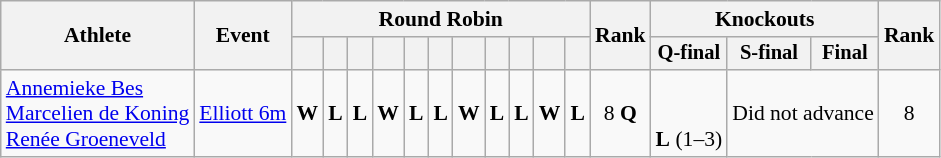<table class="wikitable" style="font-size:90%">
<tr>
<th rowspan="2">Athlete</th>
<th rowspan="2">Event</th>
<th colspan="11">Round Robin</th>
<th rowspan="2">Rank</th>
<th colspan="3">Knockouts</th>
<th rowspan="2">Rank</th>
</tr>
<tr style="vertical-align:bottom; font-size:95%">
<th></th>
<th></th>
<th></th>
<th></th>
<th></th>
<th></th>
<th></th>
<th></th>
<th></th>
<th></th>
<th></th>
<th valign=middle>Q-final</th>
<th valign=middle>S-final</th>
<th valign=middle>Final</th>
</tr>
<tr align=center>
<td align=left><a href='#'>Annemieke Bes</a><br><a href='#'>Marcelien de Koning</a><br><a href='#'>Renée Groeneveld</a></td>
<td align=left><a href='#'>Elliott 6m</a></td>
<td><strong>W</strong></td>
<td><strong>L</strong></td>
<td><strong>L</strong></td>
<td><strong>W</strong></td>
<td><strong>L</strong></td>
<td><strong>L</strong></td>
<td><strong>W</strong></td>
<td><strong>L</strong></td>
<td><strong>L</strong></td>
<td><strong>W</strong></td>
<td><strong>L</strong></td>
<td>8 <strong>Q</strong></td>
<td valign=bottom><br><strong>L</strong> (1–3)</td>
<td colspan=2>Did not advance</td>
<td>8</td>
</tr>
</table>
